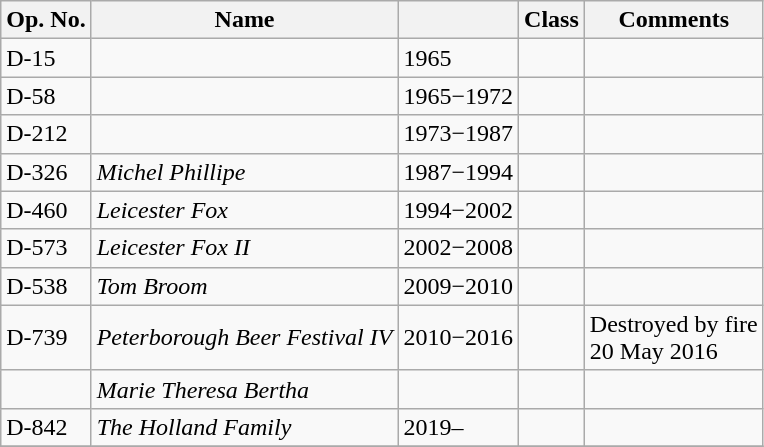<table class="wikitable">
<tr>
<th>Op. No.</th>
<th>Name</th>
<th></th>
<th>Class</th>
<th>Comments</th>
</tr>
<tr>
<td>D-15</td>
<td></td>
<td>1965</td>
<td></td>
<td></td>
</tr>
<tr>
<td>D-58</td>
<td></td>
<td>1965−1972</td>
<td></td>
<td></td>
</tr>
<tr>
<td>D-212</td>
<td></td>
<td>1973−1987</td>
<td></td>
<td></td>
</tr>
<tr>
<td>D-326</td>
<td><em>Michel Phillipe</em></td>
<td>1987−1994</td>
<td></td>
<td></td>
</tr>
<tr>
<td>D-460</td>
<td><em>Leicester Fox</em></td>
<td>1994−2002</td>
<td></td>
<td></td>
</tr>
<tr>
<td>D-573</td>
<td><em>Leicester Fox II</em></td>
<td>2002−2008</td>
<td></td>
<td></td>
</tr>
<tr>
<td>D-538</td>
<td><em>Tom Broom</em></td>
<td>2009−2010</td>
<td></td>
<td></td>
</tr>
<tr>
<td>D-739</td>
<td><em>Peterborough Beer Festival IV</em></td>
<td>2010−2016</td>
<td></td>
<td>Destroyed by fire<br>20 May 2016</td>
</tr>
<tr>
<td></td>
<td><em>Marie Theresa Bertha</em></td>
<td></td>
<td></td>
<td></td>
</tr>
<tr>
<td>D-842</td>
<td><em>The Holland Family</em></td>
<td>2019–</td>
<td></td>
<td></td>
</tr>
<tr>
</tr>
</table>
